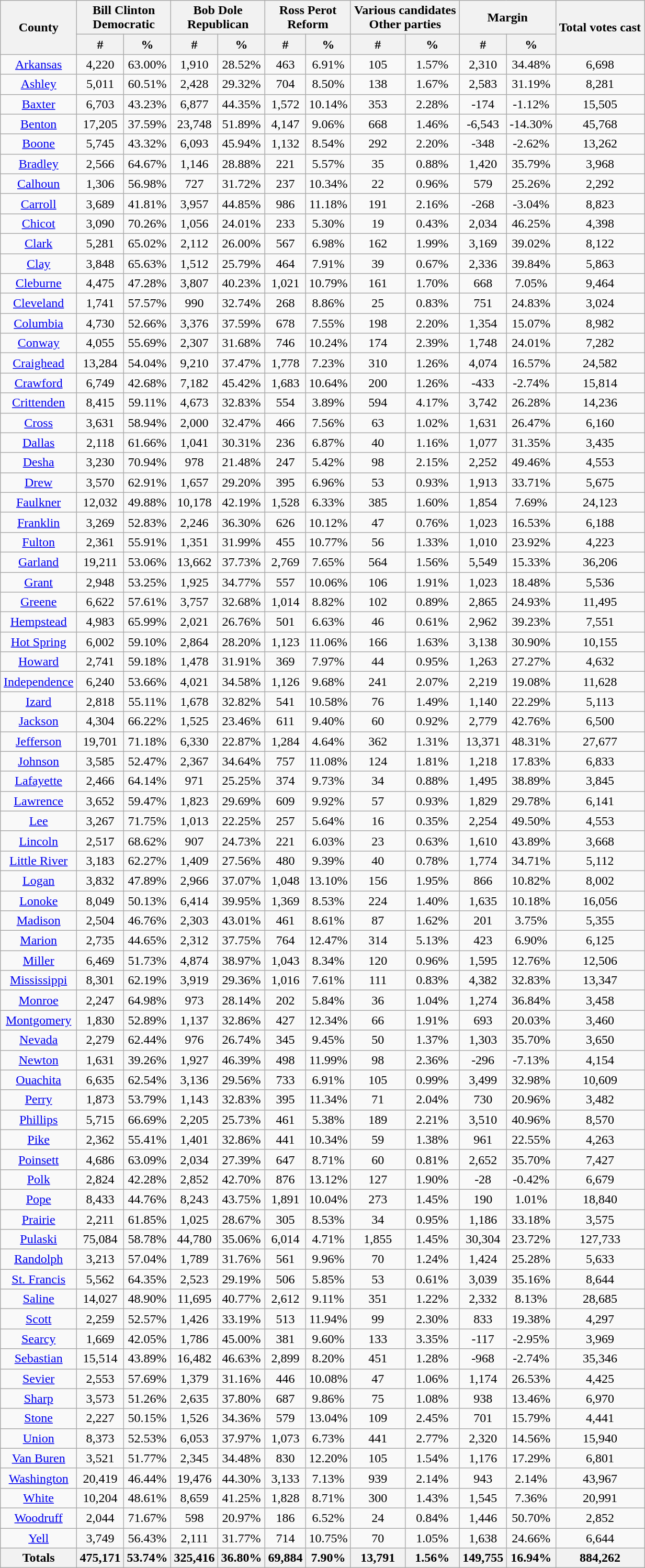<table width="65%"  class="wikitable sortable" style="text-align:center">
<tr>
<th colspan="1" rowspan="2">County</th>
<th style="text-align:center;" colspan="2">Bill Clinton<br>Democratic</th>
<th style="text-align:center;" colspan="2">Bob Dole<br>Republican</th>
<th style="text-align:center;" colspan="2">Ross Perot<br>Reform</th>
<th style="text-align:center;" colspan="2">Various candidates<br>Other parties</th>
<th style="text-align:center;" colspan="2">Margin</th>
<th colspan="1" rowspan="2" style="text-align:center;">Total votes cast</th>
</tr>
<tr>
<th style="text-align:center;" data-sort-type="number">#</th>
<th style="text-align:center;" data-sort-type="number">%</th>
<th style="text-align:center;" data-sort-type="number">#</th>
<th style="text-align:center;" data-sort-type="number">%</th>
<th style="text-align:center;" data-sort-type="number">#</th>
<th style="text-align:center;" data-sort-type="number">%</th>
<th style="text-align:center;" data-sort-type="number">#</th>
<th style="text-align:center;" data-sort-type="number">%</th>
<th style="text-align:center;" data-sort-type="number">#</th>
<th style="text-align:center;" data-sort-type="number">%</th>
</tr>
<tr style="text-align:center;">
<td><a href='#'>Arkansas</a></td>
<td>4,220</td>
<td>63.00%</td>
<td>1,910</td>
<td>28.52%</td>
<td>463</td>
<td>6.91%</td>
<td>105</td>
<td>1.57%</td>
<td>2,310</td>
<td>34.48%</td>
<td>6,698</td>
</tr>
<tr style="text-align:center;">
<td><a href='#'>Ashley</a></td>
<td>5,011</td>
<td>60.51%</td>
<td>2,428</td>
<td>29.32%</td>
<td>704</td>
<td>8.50%</td>
<td>138</td>
<td>1.67%</td>
<td>2,583</td>
<td>31.19%</td>
<td>8,281</td>
</tr>
<tr style="text-align:center;">
<td><a href='#'>Baxter</a></td>
<td>6,703</td>
<td>43.23%</td>
<td>6,877</td>
<td>44.35%</td>
<td>1,572</td>
<td>10.14%</td>
<td>353</td>
<td>2.28%</td>
<td>-174</td>
<td>-1.12%</td>
<td>15,505</td>
</tr>
<tr style="text-align:center;">
<td><a href='#'>Benton</a></td>
<td>17,205</td>
<td>37.59%</td>
<td>23,748</td>
<td>51.89%</td>
<td>4,147</td>
<td>9.06%</td>
<td>668</td>
<td>1.46%</td>
<td>-6,543</td>
<td>-14.30%</td>
<td>45,768</td>
</tr>
<tr style="text-align:center;">
<td><a href='#'>Boone</a></td>
<td>5,745</td>
<td>43.32%</td>
<td>6,093</td>
<td>45.94%</td>
<td>1,132</td>
<td>8.54%</td>
<td>292</td>
<td>2.20%</td>
<td>-348</td>
<td>-2.62%</td>
<td>13,262</td>
</tr>
<tr style="text-align:center;">
<td><a href='#'>Bradley</a></td>
<td>2,566</td>
<td>64.67%</td>
<td>1,146</td>
<td>28.88%</td>
<td>221</td>
<td>5.57%</td>
<td>35</td>
<td>0.88%</td>
<td>1,420</td>
<td>35.79%</td>
<td>3,968</td>
</tr>
<tr style="text-align:center;">
<td><a href='#'>Calhoun</a></td>
<td>1,306</td>
<td>56.98%</td>
<td>727</td>
<td>31.72%</td>
<td>237</td>
<td>10.34%</td>
<td>22</td>
<td>0.96%</td>
<td>579</td>
<td>25.26%</td>
<td>2,292</td>
</tr>
<tr style="text-align:center;">
<td><a href='#'>Carroll</a></td>
<td>3,689</td>
<td>41.81%</td>
<td>3,957</td>
<td>44.85%</td>
<td>986</td>
<td>11.18%</td>
<td>191</td>
<td>2.16%</td>
<td>-268</td>
<td>-3.04%</td>
<td>8,823</td>
</tr>
<tr style="text-align:center;">
<td><a href='#'>Chicot</a></td>
<td>3,090</td>
<td>70.26%</td>
<td>1,056</td>
<td>24.01%</td>
<td>233</td>
<td>5.30%</td>
<td>19</td>
<td>0.43%</td>
<td>2,034</td>
<td>46.25%</td>
<td>4,398</td>
</tr>
<tr style="text-align:center;">
<td><a href='#'>Clark</a></td>
<td>5,281</td>
<td>65.02%</td>
<td>2,112</td>
<td>26.00%</td>
<td>567</td>
<td>6.98%</td>
<td>162</td>
<td>1.99%</td>
<td>3,169</td>
<td>39.02%</td>
<td>8,122</td>
</tr>
<tr style="text-align:center;">
<td><a href='#'>Clay</a></td>
<td>3,848</td>
<td>65.63%</td>
<td>1,512</td>
<td>25.79%</td>
<td>464</td>
<td>7.91%</td>
<td>39</td>
<td>0.67%</td>
<td>2,336</td>
<td>39.84%</td>
<td>5,863</td>
</tr>
<tr style="text-align:center;">
<td><a href='#'>Cleburne</a></td>
<td>4,475</td>
<td>47.28%</td>
<td>3,807</td>
<td>40.23%</td>
<td>1,021</td>
<td>10.79%</td>
<td>161</td>
<td>1.70%</td>
<td>668</td>
<td>7.05%</td>
<td>9,464</td>
</tr>
<tr style="text-align:center;">
<td><a href='#'>Cleveland</a></td>
<td>1,741</td>
<td>57.57%</td>
<td>990</td>
<td>32.74%</td>
<td>268</td>
<td>8.86%</td>
<td>25</td>
<td>0.83%</td>
<td>751</td>
<td>24.83%</td>
<td>3,024</td>
</tr>
<tr style="text-align:center;">
<td><a href='#'>Columbia</a></td>
<td>4,730</td>
<td>52.66%</td>
<td>3,376</td>
<td>37.59%</td>
<td>678</td>
<td>7.55%</td>
<td>198</td>
<td>2.20%</td>
<td>1,354</td>
<td>15.07%</td>
<td>8,982</td>
</tr>
<tr style="text-align:center;">
<td><a href='#'>Conway</a></td>
<td>4,055</td>
<td>55.69%</td>
<td>2,307</td>
<td>31.68%</td>
<td>746</td>
<td>10.24%</td>
<td>174</td>
<td>2.39%</td>
<td>1,748</td>
<td>24.01%</td>
<td>7,282</td>
</tr>
<tr style="text-align:center;">
<td><a href='#'>Craighead</a></td>
<td>13,284</td>
<td>54.04%</td>
<td>9,210</td>
<td>37.47%</td>
<td>1,778</td>
<td>7.23%</td>
<td>310</td>
<td>1.26%</td>
<td>4,074</td>
<td>16.57%</td>
<td>24,582</td>
</tr>
<tr style="text-align:center;">
<td><a href='#'>Crawford</a></td>
<td>6,749</td>
<td>42.68%</td>
<td>7,182</td>
<td>45.42%</td>
<td>1,683</td>
<td>10.64%</td>
<td>200</td>
<td>1.26%</td>
<td>-433</td>
<td>-2.74%</td>
<td>15,814</td>
</tr>
<tr style="text-align:center;">
<td><a href='#'>Crittenden</a></td>
<td>8,415</td>
<td>59.11%</td>
<td>4,673</td>
<td>32.83%</td>
<td>554</td>
<td>3.89%</td>
<td>594</td>
<td>4.17%</td>
<td>3,742</td>
<td>26.28%</td>
<td>14,236</td>
</tr>
<tr style="text-align:center;">
<td><a href='#'>Cross</a></td>
<td>3,631</td>
<td>58.94%</td>
<td>2,000</td>
<td>32.47%</td>
<td>466</td>
<td>7.56%</td>
<td>63</td>
<td>1.02%</td>
<td>1,631</td>
<td>26.47%</td>
<td>6,160</td>
</tr>
<tr style="text-align:center;">
<td><a href='#'>Dallas</a></td>
<td>2,118</td>
<td>61.66%</td>
<td>1,041</td>
<td>30.31%</td>
<td>236</td>
<td>6.87%</td>
<td>40</td>
<td>1.16%</td>
<td>1,077</td>
<td>31.35%</td>
<td>3,435</td>
</tr>
<tr style="text-align:center;">
<td><a href='#'>Desha</a></td>
<td>3,230</td>
<td>70.94%</td>
<td>978</td>
<td>21.48%</td>
<td>247</td>
<td>5.42%</td>
<td>98</td>
<td>2.15%</td>
<td>2,252</td>
<td>49.46%</td>
<td>4,553</td>
</tr>
<tr style="text-align:center;">
<td><a href='#'>Drew</a></td>
<td>3,570</td>
<td>62.91%</td>
<td>1,657</td>
<td>29.20%</td>
<td>395</td>
<td>6.96%</td>
<td>53</td>
<td>0.93%</td>
<td>1,913</td>
<td>33.71%</td>
<td>5,675</td>
</tr>
<tr style="text-align:center;">
<td><a href='#'>Faulkner</a></td>
<td>12,032</td>
<td>49.88%</td>
<td>10,178</td>
<td>42.19%</td>
<td>1,528</td>
<td>6.33%</td>
<td>385</td>
<td>1.60%</td>
<td>1,854</td>
<td>7.69%</td>
<td>24,123</td>
</tr>
<tr style="text-align:center;">
<td><a href='#'>Franklin</a></td>
<td>3,269</td>
<td>52.83%</td>
<td>2,246</td>
<td>36.30%</td>
<td>626</td>
<td>10.12%</td>
<td>47</td>
<td>0.76%</td>
<td>1,023</td>
<td>16.53%</td>
<td>6,188</td>
</tr>
<tr style="text-align:center;">
<td><a href='#'>Fulton</a></td>
<td>2,361</td>
<td>55.91%</td>
<td>1,351</td>
<td>31.99%</td>
<td>455</td>
<td>10.77%</td>
<td>56</td>
<td>1.33%</td>
<td>1,010</td>
<td>23.92%</td>
<td>4,223</td>
</tr>
<tr style="text-align:center;">
<td><a href='#'>Garland</a></td>
<td>19,211</td>
<td>53.06%</td>
<td>13,662</td>
<td>37.73%</td>
<td>2,769</td>
<td>7.65%</td>
<td>564</td>
<td>1.56%</td>
<td>5,549</td>
<td>15.33%</td>
<td>36,206</td>
</tr>
<tr style="text-align:center;">
<td><a href='#'>Grant</a></td>
<td>2,948</td>
<td>53.25%</td>
<td>1,925</td>
<td>34.77%</td>
<td>557</td>
<td>10.06%</td>
<td>106</td>
<td>1.91%</td>
<td>1,023</td>
<td>18.48%</td>
<td>5,536</td>
</tr>
<tr style="text-align:center;">
<td><a href='#'>Greene</a></td>
<td>6,622</td>
<td>57.61%</td>
<td>3,757</td>
<td>32.68%</td>
<td>1,014</td>
<td>8.82%</td>
<td>102</td>
<td>0.89%</td>
<td>2,865</td>
<td>24.93%</td>
<td>11,495</td>
</tr>
<tr style="text-align:center;">
<td><a href='#'>Hempstead</a></td>
<td>4,983</td>
<td>65.99%</td>
<td>2,021</td>
<td>26.76%</td>
<td>501</td>
<td>6.63%</td>
<td>46</td>
<td>0.61%</td>
<td>2,962</td>
<td>39.23%</td>
<td>7,551</td>
</tr>
<tr style="text-align:center;">
<td><a href='#'>Hot Spring</a></td>
<td>6,002</td>
<td>59.10%</td>
<td>2,864</td>
<td>28.20%</td>
<td>1,123</td>
<td>11.06%</td>
<td>166</td>
<td>1.63%</td>
<td>3,138</td>
<td>30.90%</td>
<td>10,155</td>
</tr>
<tr style="text-align:center;">
<td><a href='#'>Howard</a></td>
<td>2,741</td>
<td>59.18%</td>
<td>1,478</td>
<td>31.91%</td>
<td>369</td>
<td>7.97%</td>
<td>44</td>
<td>0.95%</td>
<td>1,263</td>
<td>27.27%</td>
<td>4,632</td>
</tr>
<tr style="text-align:center;">
<td><a href='#'>Independence</a></td>
<td>6,240</td>
<td>53.66%</td>
<td>4,021</td>
<td>34.58%</td>
<td>1,126</td>
<td>9.68%</td>
<td>241</td>
<td>2.07%</td>
<td>2,219</td>
<td>19.08%</td>
<td>11,628</td>
</tr>
<tr style="text-align:center;">
<td><a href='#'>Izard</a></td>
<td>2,818</td>
<td>55.11%</td>
<td>1,678</td>
<td>32.82%</td>
<td>541</td>
<td>10.58%</td>
<td>76</td>
<td>1.49%</td>
<td>1,140</td>
<td>22.29%</td>
<td>5,113</td>
</tr>
<tr style="text-align:center;">
<td><a href='#'>Jackson</a></td>
<td>4,304</td>
<td>66.22%</td>
<td>1,525</td>
<td>23.46%</td>
<td>611</td>
<td>9.40%</td>
<td>60</td>
<td>0.92%</td>
<td>2,779</td>
<td>42.76%</td>
<td>6,500</td>
</tr>
<tr style="text-align:center;">
<td><a href='#'>Jefferson</a></td>
<td>19,701</td>
<td>71.18%</td>
<td>6,330</td>
<td>22.87%</td>
<td>1,284</td>
<td>4.64%</td>
<td>362</td>
<td>1.31%</td>
<td>13,371</td>
<td>48.31%</td>
<td>27,677</td>
</tr>
<tr style="text-align:center;">
<td><a href='#'>Johnson</a></td>
<td>3,585</td>
<td>52.47%</td>
<td>2,367</td>
<td>34.64%</td>
<td>757</td>
<td>11.08%</td>
<td>124</td>
<td>1.81%</td>
<td>1,218</td>
<td>17.83%</td>
<td>6,833</td>
</tr>
<tr style="text-align:center;">
<td><a href='#'>Lafayette</a></td>
<td>2,466</td>
<td>64.14%</td>
<td>971</td>
<td>25.25%</td>
<td>374</td>
<td>9.73%</td>
<td>34</td>
<td>0.88%</td>
<td>1,495</td>
<td>38.89%</td>
<td>3,845</td>
</tr>
<tr style="text-align:center;">
<td><a href='#'>Lawrence</a></td>
<td>3,652</td>
<td>59.47%</td>
<td>1,823</td>
<td>29.69%</td>
<td>609</td>
<td>9.92%</td>
<td>57</td>
<td>0.93%</td>
<td>1,829</td>
<td>29.78%</td>
<td>6,141</td>
</tr>
<tr style="text-align:center;">
<td><a href='#'>Lee</a></td>
<td>3,267</td>
<td>71.75%</td>
<td>1,013</td>
<td>22.25%</td>
<td>257</td>
<td>5.64%</td>
<td>16</td>
<td>0.35%</td>
<td>2,254</td>
<td>49.50%</td>
<td>4,553</td>
</tr>
<tr style="text-align:center;">
<td><a href='#'>Lincoln</a></td>
<td>2,517</td>
<td>68.62%</td>
<td>907</td>
<td>24.73%</td>
<td>221</td>
<td>6.03%</td>
<td>23</td>
<td>0.63%</td>
<td>1,610</td>
<td>43.89%</td>
<td>3,668</td>
</tr>
<tr style="text-align:center;">
<td><a href='#'>Little River</a></td>
<td>3,183</td>
<td>62.27%</td>
<td>1,409</td>
<td>27.56%</td>
<td>480</td>
<td>9.39%</td>
<td>40</td>
<td>0.78%</td>
<td>1,774</td>
<td>34.71%</td>
<td>5,112</td>
</tr>
<tr style="text-align:center;">
<td><a href='#'>Logan</a></td>
<td>3,832</td>
<td>47.89%</td>
<td>2,966</td>
<td>37.07%</td>
<td>1,048</td>
<td>13.10%</td>
<td>156</td>
<td>1.95%</td>
<td>866</td>
<td>10.82%</td>
<td>8,002</td>
</tr>
<tr style="text-align:center;">
<td><a href='#'>Lonoke</a></td>
<td>8,049</td>
<td>50.13%</td>
<td>6,414</td>
<td>39.95%</td>
<td>1,369</td>
<td>8.53%</td>
<td>224</td>
<td>1.40%</td>
<td>1,635</td>
<td>10.18%</td>
<td>16,056</td>
</tr>
<tr style="text-align:center;">
<td><a href='#'>Madison</a></td>
<td>2,504</td>
<td>46.76%</td>
<td>2,303</td>
<td>43.01%</td>
<td>461</td>
<td>8.61%</td>
<td>87</td>
<td>1.62%</td>
<td>201</td>
<td>3.75%</td>
<td>5,355</td>
</tr>
<tr style="text-align:center;">
<td><a href='#'>Marion</a></td>
<td>2,735</td>
<td>44.65%</td>
<td>2,312</td>
<td>37.75%</td>
<td>764</td>
<td>12.47%</td>
<td>314</td>
<td>5.13%</td>
<td>423</td>
<td>6.90%</td>
<td>6,125</td>
</tr>
<tr style="text-align:center;">
<td><a href='#'>Miller</a></td>
<td>6,469</td>
<td>51.73%</td>
<td>4,874</td>
<td>38.97%</td>
<td>1,043</td>
<td>8.34%</td>
<td>120</td>
<td>0.96%</td>
<td>1,595</td>
<td>12.76%</td>
<td>12,506</td>
</tr>
<tr style="text-align:center;">
<td><a href='#'>Mississippi</a></td>
<td>8,301</td>
<td>62.19%</td>
<td>3,919</td>
<td>29.36%</td>
<td>1,016</td>
<td>7.61%</td>
<td>111</td>
<td>0.83%</td>
<td>4,382</td>
<td>32.83%</td>
<td>13,347</td>
</tr>
<tr style="text-align:center;">
<td><a href='#'>Monroe</a></td>
<td>2,247</td>
<td>64.98%</td>
<td>973</td>
<td>28.14%</td>
<td>202</td>
<td>5.84%</td>
<td>36</td>
<td>1.04%</td>
<td>1,274</td>
<td>36.84%</td>
<td>3,458</td>
</tr>
<tr style="text-align:center;">
<td><a href='#'>Montgomery</a></td>
<td>1,830</td>
<td>52.89%</td>
<td>1,137</td>
<td>32.86%</td>
<td>427</td>
<td>12.34%</td>
<td>66</td>
<td>1.91%</td>
<td>693</td>
<td>20.03%</td>
<td>3,460</td>
</tr>
<tr style="text-align:center;">
<td><a href='#'>Nevada</a></td>
<td>2,279</td>
<td>62.44%</td>
<td>976</td>
<td>26.74%</td>
<td>345</td>
<td>9.45%</td>
<td>50</td>
<td>1.37%</td>
<td>1,303</td>
<td>35.70%</td>
<td>3,650</td>
</tr>
<tr style="text-align:center;">
<td><a href='#'>Newton</a></td>
<td>1,631</td>
<td>39.26%</td>
<td>1,927</td>
<td>46.39%</td>
<td>498</td>
<td>11.99%</td>
<td>98</td>
<td>2.36%</td>
<td>-296</td>
<td>-7.13%</td>
<td>4,154</td>
</tr>
<tr style="text-align:center;">
<td><a href='#'>Ouachita</a></td>
<td>6,635</td>
<td>62.54%</td>
<td>3,136</td>
<td>29.56%</td>
<td>733</td>
<td>6.91%</td>
<td>105</td>
<td>0.99%</td>
<td>3,499</td>
<td>32.98%</td>
<td>10,609</td>
</tr>
<tr style="text-align:center;">
<td><a href='#'>Perry</a></td>
<td>1,873</td>
<td>53.79%</td>
<td>1,143</td>
<td>32.83%</td>
<td>395</td>
<td>11.34%</td>
<td>71</td>
<td>2.04%</td>
<td>730</td>
<td>20.96%</td>
<td>3,482</td>
</tr>
<tr style="text-align:center;">
<td><a href='#'>Phillips</a></td>
<td>5,715</td>
<td>66.69%</td>
<td>2,205</td>
<td>25.73%</td>
<td>461</td>
<td>5.38%</td>
<td>189</td>
<td>2.21%</td>
<td>3,510</td>
<td>40.96%</td>
<td>8,570</td>
</tr>
<tr style="text-align:center;">
<td><a href='#'>Pike</a></td>
<td>2,362</td>
<td>55.41%</td>
<td>1,401</td>
<td>32.86%</td>
<td>441</td>
<td>10.34%</td>
<td>59</td>
<td>1.38%</td>
<td>961</td>
<td>22.55%</td>
<td>4,263</td>
</tr>
<tr style="text-align:center;">
<td><a href='#'>Poinsett</a></td>
<td>4,686</td>
<td>63.09%</td>
<td>2,034</td>
<td>27.39%</td>
<td>647</td>
<td>8.71%</td>
<td>60</td>
<td>0.81%</td>
<td>2,652</td>
<td>35.70%</td>
<td>7,427</td>
</tr>
<tr style="text-align:center;">
<td><a href='#'>Polk</a></td>
<td>2,824</td>
<td>42.28%</td>
<td>2,852</td>
<td>42.70%</td>
<td>876</td>
<td>13.12%</td>
<td>127</td>
<td>1.90%</td>
<td>-28</td>
<td>-0.42%</td>
<td>6,679</td>
</tr>
<tr style="text-align:center;">
<td><a href='#'>Pope</a></td>
<td>8,433</td>
<td>44.76%</td>
<td>8,243</td>
<td>43.75%</td>
<td>1,891</td>
<td>10.04%</td>
<td>273</td>
<td>1.45%</td>
<td>190</td>
<td>1.01%</td>
<td>18,840</td>
</tr>
<tr style="text-align:center;">
<td><a href='#'>Prairie</a></td>
<td>2,211</td>
<td>61.85%</td>
<td>1,025</td>
<td>28.67%</td>
<td>305</td>
<td>8.53%</td>
<td>34</td>
<td>0.95%</td>
<td>1,186</td>
<td>33.18%</td>
<td>3,575</td>
</tr>
<tr style="text-align:center;">
<td><a href='#'>Pulaski</a></td>
<td>75,084</td>
<td>58.78%</td>
<td>44,780</td>
<td>35.06%</td>
<td>6,014</td>
<td>4.71%</td>
<td>1,855</td>
<td>1.45%</td>
<td>30,304</td>
<td>23.72%</td>
<td>127,733</td>
</tr>
<tr style="text-align:center;">
<td><a href='#'>Randolph</a></td>
<td>3,213</td>
<td>57.04%</td>
<td>1,789</td>
<td>31.76%</td>
<td>561</td>
<td>9.96%</td>
<td>70</td>
<td>1.24%</td>
<td>1,424</td>
<td>25.28%</td>
<td>5,633</td>
</tr>
<tr style="text-align:center;">
<td><a href='#'>St. Francis</a></td>
<td>5,562</td>
<td>64.35%</td>
<td>2,523</td>
<td>29.19%</td>
<td>506</td>
<td>5.85%</td>
<td>53</td>
<td>0.61%</td>
<td>3,039</td>
<td>35.16%</td>
<td>8,644</td>
</tr>
<tr style="text-align:center;">
<td><a href='#'>Saline</a></td>
<td>14,027</td>
<td>48.90%</td>
<td>11,695</td>
<td>40.77%</td>
<td>2,612</td>
<td>9.11%</td>
<td>351</td>
<td>1.22%</td>
<td>2,332</td>
<td>8.13%</td>
<td>28,685</td>
</tr>
<tr style="text-align:center;">
<td><a href='#'>Scott</a></td>
<td>2,259</td>
<td>52.57%</td>
<td>1,426</td>
<td>33.19%</td>
<td>513</td>
<td>11.94%</td>
<td>99</td>
<td>2.30%</td>
<td>833</td>
<td>19.38%</td>
<td>4,297</td>
</tr>
<tr style="text-align:center;">
<td><a href='#'>Searcy</a></td>
<td>1,669</td>
<td>42.05%</td>
<td>1,786</td>
<td>45.00%</td>
<td>381</td>
<td>9.60%</td>
<td>133</td>
<td>3.35%</td>
<td>-117</td>
<td>-2.95%</td>
<td>3,969</td>
</tr>
<tr style="text-align:center;">
<td><a href='#'>Sebastian</a></td>
<td>15,514</td>
<td>43.89%</td>
<td>16,482</td>
<td>46.63%</td>
<td>2,899</td>
<td>8.20%</td>
<td>451</td>
<td>1.28%</td>
<td>-968</td>
<td>-2.74%</td>
<td>35,346</td>
</tr>
<tr style="text-align:center;">
<td><a href='#'>Sevier</a></td>
<td>2,553</td>
<td>57.69%</td>
<td>1,379</td>
<td>31.16%</td>
<td>446</td>
<td>10.08%</td>
<td>47</td>
<td>1.06%</td>
<td>1,174</td>
<td>26.53%</td>
<td>4,425</td>
</tr>
<tr style="text-align:center;">
<td><a href='#'>Sharp</a></td>
<td>3,573</td>
<td>51.26%</td>
<td>2,635</td>
<td>37.80%</td>
<td>687</td>
<td>9.86%</td>
<td>75</td>
<td>1.08%</td>
<td>938</td>
<td>13.46%</td>
<td>6,970</td>
</tr>
<tr style="text-align:center;">
<td><a href='#'>Stone</a></td>
<td>2,227</td>
<td>50.15%</td>
<td>1,526</td>
<td>34.36%</td>
<td>579</td>
<td>13.04%</td>
<td>109</td>
<td>2.45%</td>
<td>701</td>
<td>15.79%</td>
<td>4,441</td>
</tr>
<tr style="text-align:center;">
<td><a href='#'>Union</a></td>
<td>8,373</td>
<td>52.53%</td>
<td>6,053</td>
<td>37.97%</td>
<td>1,073</td>
<td>6.73%</td>
<td>441</td>
<td>2.77%</td>
<td>2,320</td>
<td>14.56%</td>
<td>15,940</td>
</tr>
<tr style="text-align:center;">
<td><a href='#'>Van Buren</a></td>
<td>3,521</td>
<td>51.77%</td>
<td>2,345</td>
<td>34.48%</td>
<td>830</td>
<td>12.20%</td>
<td>105</td>
<td>1.54%</td>
<td>1,176</td>
<td>17.29%</td>
<td>6,801</td>
</tr>
<tr style="text-align:center;">
<td><a href='#'>Washington</a></td>
<td>20,419</td>
<td>46.44%</td>
<td>19,476</td>
<td>44.30%</td>
<td>3,133</td>
<td>7.13%</td>
<td>939</td>
<td>2.14%</td>
<td>943</td>
<td>2.14%</td>
<td>43,967</td>
</tr>
<tr style="text-align:center;">
<td><a href='#'>White</a></td>
<td>10,204</td>
<td>48.61%</td>
<td>8,659</td>
<td>41.25%</td>
<td>1,828</td>
<td>8.71%</td>
<td>300</td>
<td>1.43%</td>
<td>1,545</td>
<td>7.36%</td>
<td>20,991</td>
</tr>
<tr style="text-align:center;">
<td><a href='#'>Woodruff</a></td>
<td>2,044</td>
<td>71.67%</td>
<td>598</td>
<td>20.97%</td>
<td>186</td>
<td>6.52%</td>
<td>24</td>
<td>0.84%</td>
<td>1,446</td>
<td>50.70%</td>
<td>2,852</td>
</tr>
<tr style="text-align:center;">
<td><a href='#'>Yell</a></td>
<td>3,749</td>
<td>56.43%</td>
<td>2,111</td>
<td>31.77%</td>
<td>714</td>
<td>10.75%</td>
<td>70</td>
<td>1.05%</td>
<td>1,638</td>
<td>24.66%</td>
<td>6,644</td>
</tr>
<tr style="text-align:center;">
<th>Totals</th>
<th>475,171</th>
<th>53.74%</th>
<th>325,416</th>
<th>36.80%</th>
<th>69,884</th>
<th>7.90%</th>
<th>13,791</th>
<th>1.56%</th>
<th>149,755</th>
<th>16.94%</th>
<th>884,262</th>
</tr>
</table>
